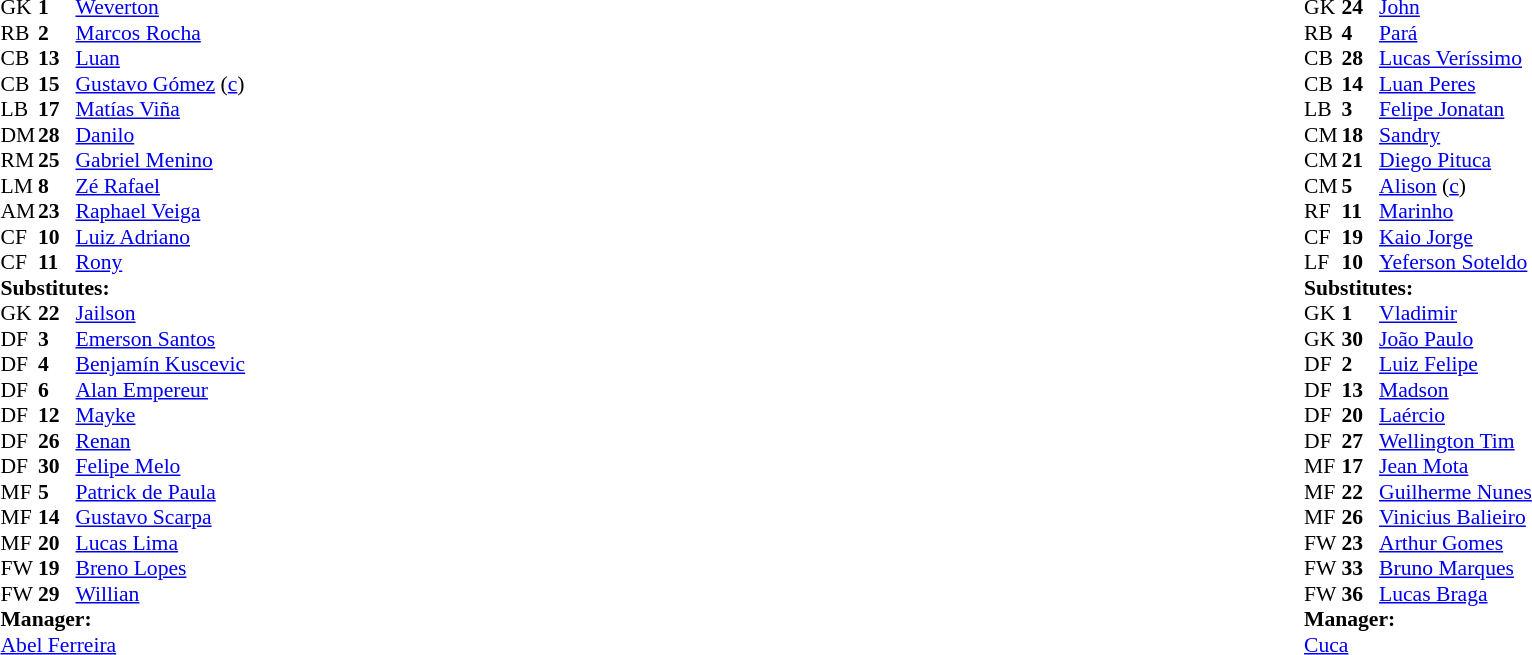<table width="100%">
<tr>
<td valign="top" width="40%"><br><table style="font-size:90%" cellspacing="0" cellpadding="0">
<tr>
<th width=25></th>
<th width=25></th>
</tr>
<tr>
<td>GK</td>
<td><strong>1</strong></td>
<td> <a href='#'>Weverton</a></td>
</tr>
<tr>
<td>RB</td>
<td><strong>2</strong></td>
<td> <a href='#'>Marcos Rocha</a></td>
<td></td>
</tr>
<tr>
<td>CB</td>
<td><strong>13</strong></td>
<td> <a href='#'>Luan</a></td>
</tr>
<tr>
<td>CB</td>
<td><strong>15</strong></td>
<td> <a href='#'>Gustavo Gómez</a> (<a href='#'>c</a>)</td>
<td></td>
</tr>
<tr>
<td>LB</td>
<td><strong>17</strong></td>
<td> <a href='#'>Matías Viña</a></td>
<td></td>
</tr>
<tr>
<td>DM</td>
<td><strong>28</strong></td>
<td> <a href='#'>Danilo</a></td>
</tr>
<tr>
<td>RM</td>
<td><strong>25</strong></td>
<td> <a href='#'>Gabriel Menino</a></td>
<td></td>
<td></td>
</tr>
<tr>
<td>LM</td>
<td><strong>8</strong></td>
<td> <a href='#'>Zé Rafael</a></td>
<td></td>
<td></td>
</tr>
<tr>
<td>AM</td>
<td><strong>23</strong></td>
<td> <a href='#'>Raphael Veiga</a></td>
<td></td>
<td></td>
</tr>
<tr>
<td>CF</td>
<td><strong>10</strong></td>
<td> <a href='#'>Luiz Adriano</a></td>
</tr>
<tr>
<td>CF</td>
<td><strong>11</strong></td>
<td> <a href='#'>Rony</a></td>
<td></td>
<td></td>
</tr>
<tr>
<td colspan=3><strong>Substitutes:</strong></td>
</tr>
<tr>
<td>GK</td>
<td><strong>22</strong></td>
<td> <a href='#'>Jailson</a></td>
</tr>
<tr>
<td>DF</td>
<td><strong>3</strong></td>
<td> <a href='#'>Emerson Santos</a></td>
</tr>
<tr>
<td>DF</td>
<td><strong>4</strong></td>
<td> <a href='#'>Benjamín Kuscevic</a></td>
</tr>
<tr>
<td>DF</td>
<td><strong>6</strong></td>
<td> <a href='#'>Alan Empereur</a></td>
<td></td>
<td></td>
</tr>
<tr>
<td>DF</td>
<td><strong>12</strong></td>
<td> <a href='#'>Mayke</a></td>
</tr>
<tr>
<td>DF</td>
<td><strong>26</strong></td>
<td> <a href='#'>Renan</a></td>
</tr>
<tr>
<td>DF</td>
<td><strong>30</strong></td>
<td> <a href='#'>Felipe Melo</a></td>
<td></td>
<td></td>
</tr>
<tr>
<td>MF</td>
<td><strong>5</strong></td>
<td> <a href='#'>Patrick de Paula</a></td>
<td></td>
<td></td>
</tr>
<tr>
<td>MF</td>
<td><strong>14</strong></td>
<td> <a href='#'>Gustavo Scarpa</a></td>
</tr>
<tr>
<td>MF</td>
<td><strong>20</strong></td>
<td> <a href='#'>Lucas Lima</a></td>
</tr>
<tr>
<td>FW</td>
<td><strong>19</strong></td>
<td> <a href='#'>Breno Lopes</a></td>
<td></td>
<td></td>
</tr>
<tr>
<td>FW</td>
<td><strong>29</strong></td>
<td> <a href='#'>Willian</a></td>
</tr>
<tr>
<td colspan=3><strong>Manager:</strong></td>
</tr>
<tr>
<td colspan=3> <a href='#'>Abel Ferreira</a></td>
</tr>
</table>
</td>
<td valign="top"></td>
<td valign="top" width="50%"><br><table style="font-size:90%; margin:auto" cellspacing="0" cellpadding="0">
<tr>
<th width=25></th>
<th width=25></th>
</tr>
<tr>
<td>GK</td>
<td><strong>24</strong></td>
<td> <a href='#'>John</a></td>
</tr>
<tr>
<td>RB</td>
<td><strong>4</strong></td>
<td> <a href='#'>Pará</a></td>
<td></td>
<td></td>
</tr>
<tr>
<td>CB</td>
<td><strong>28</strong></td>
<td> <a href='#'>Lucas Veríssimo</a></td>
<td></td>
</tr>
<tr>
<td>CB</td>
<td><strong>14</strong></td>
<td> <a href='#'>Luan Peres</a></td>
</tr>
<tr>
<td>LB</td>
<td><strong>3</strong></td>
<td> <a href='#'>Felipe Jonatan</a></td>
<td></td>
<td></td>
</tr>
<tr>
<td>CM</td>
<td><strong>18</strong></td>
<td> <a href='#'>Sandry</a></td>
<td></td>
<td></td>
</tr>
<tr>
<td>CM</td>
<td><strong>21</strong></td>
<td> <a href='#'>Diego Pituca</a></td>
<td></td>
</tr>
<tr>
<td>CM</td>
<td><strong>5</strong></td>
<td> <a href='#'>Alison</a> (<a href='#'>c</a>)</td>
<td></td>
</tr>
<tr>
<td>RF</td>
<td><strong>11</strong></td>
<td> <a href='#'>Marinho</a></td>
</tr>
<tr>
<td>CF</td>
<td><strong>19</strong></td>
<td> <a href='#'>Kaio Jorge</a></td>
<td></td>
<td></td>
</tr>
<tr>
<td>LF</td>
<td><strong>10</strong></td>
<td> <a href='#'>Yeferson Soteldo</a></td>
<td></td>
</tr>
<tr>
<td colspan=3><strong>Substitutes:</strong></td>
</tr>
<tr>
<td>GK</td>
<td><strong>1</strong></td>
<td> <a href='#'>Vladimir</a></td>
</tr>
<tr>
<td>GK</td>
<td><strong>30</strong></td>
<td> <a href='#'>João Paulo</a></td>
</tr>
<tr>
<td>DF</td>
<td><strong>2</strong></td>
<td> <a href='#'>Luiz Felipe</a></td>
</tr>
<tr>
<td>DF</td>
<td><strong>13</strong></td>
<td> <a href='#'>Madson</a></td>
<td></td>
<td></td>
</tr>
<tr>
<td>DF</td>
<td><strong>20</strong></td>
<td> <a href='#'>Laércio</a></td>
</tr>
<tr>
<td>DF</td>
<td><strong>27</strong></td>
<td> <a href='#'>Wellington Tim</a></td>
<td></td>
<td></td>
</tr>
<tr>
<td>MF</td>
<td><strong>17</strong></td>
<td> <a href='#'>Jean Mota</a></td>
</tr>
<tr>
<td>MF</td>
<td><strong>22</strong></td>
<td> <a href='#'>Guilherme Nunes</a></td>
</tr>
<tr>
<td>MF</td>
<td><strong>26</strong></td>
<td> <a href='#'>Vinicius Balieiro</a></td>
</tr>
<tr>
<td>FW</td>
<td><strong>23</strong></td>
<td> <a href='#'>Arthur Gomes</a></td>
</tr>
<tr>
<td>FW</td>
<td><strong>33</strong></td>
<td> <a href='#'>Bruno Marques</a></td>
<td></td>
<td></td>
</tr>
<tr>
<td>FW</td>
<td><strong>36</strong></td>
<td> <a href='#'>Lucas Braga</a></td>
<td></td>
<td></td>
</tr>
<tr>
<td colspan=3><strong>Manager:</strong></td>
</tr>
<tr>
<td colspan=3> <a href='#'>Cuca</a></td>
<td></td>
</tr>
</table>
</td>
</tr>
</table>
